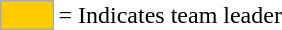<table>
<tr>
<td style="background-color:#FFCC00; border:1px solid #aaaaaa; width:2em;"></td>
<td>= Indicates team leader</td>
</tr>
</table>
